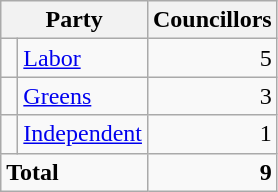<table class="wikitable">
<tr>
<th colspan="2">Party</th>
<th>Councillors</th>
</tr>
<tr>
<td> </td>
<td><a href='#'>Labor</a></td>
<td align=right>5</td>
</tr>
<tr>
<td> </td>
<td><a href='#'>Greens</a></td>
<td align=right>3</td>
</tr>
<tr>
<td> </td>
<td><a href='#'>Independent</a></td>
<td align=right>1</td>
</tr>
<tr>
<td colspan="2"><strong>Total</strong></td>
<td align=right><strong>9</strong></td>
</tr>
</table>
